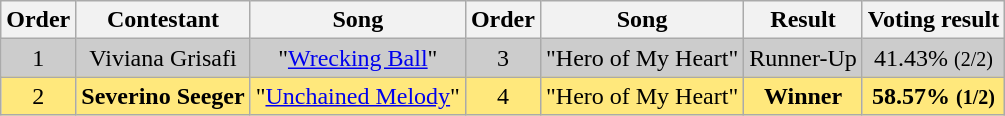<table class="wikitable" style="text-align:center;">
<tr>
<th>Order</th>
<th>Contestant</th>
<th>Song<small></small> </th>
<th>Order</th>
<th>Song<small></small> </th>
<th>Result</th>
<th>Voting result</th>
</tr>
<tr style="background:#ccc;">
<td>1</td>
<td>Viviana Grisafi</td>
<td>"<a href='#'>Wrecking Ball</a>"</td>
<td>3</td>
<td>"Hero of My Heart"</td>
<td>Runner-Up</td>
<td>41.43% <small>(2/2)</small></td>
</tr>
<tr style="background:#ffe87c;">
<td>2</td>
<td><strong>Severino Seeger</strong></td>
<td>"<a href='#'>Unchained Melody</a>"</td>
<td>4</td>
<td>"Hero of My Heart"</td>
<td><strong>Winner</strong></td>
<td><strong>58.57% <small>(1/2)</small></strong></td>
</tr>
</table>
